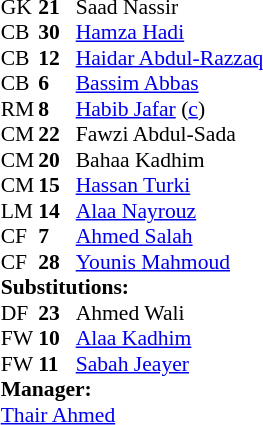<table cellspacing="0" cellpadding="0" style="font-size:90%; margin:auto">
<tr>
<th width=25></th>
<th width=25></th>
</tr>
<tr>
<td>GK</td>
<td><strong>21</strong></td>
<td> Saad Nassir</td>
</tr>
<tr>
<td>CB</td>
<td><strong>30</strong></td>
<td> <a href='#'>Hamza Hadi</a></td>
<td></td>
</tr>
<tr>
<td>CB</td>
<td><strong>12</strong></td>
<td> <a href='#'>Haidar Abdul-Razzaq</a></td>
<td></td>
</tr>
<tr>
<td>CB</td>
<td><strong>6</strong></td>
<td> <a href='#'>Bassim Abbas</a></td>
<td></td>
<td></td>
</tr>
<tr>
<td>RM</td>
<td><strong>8</strong></td>
<td> <a href='#'>Habib Jafar</a> (<a href='#'>c</a>)</td>
</tr>
<tr>
<td>CM</td>
<td><strong>22</strong></td>
<td> Fawzi Abdul-Sada</td>
</tr>
<tr>
<td>CM</td>
<td><strong>20</strong></td>
<td> Bahaa Kadhim</td>
</tr>
<tr>
<td>CM</td>
<td><strong>15</strong></td>
<td> <a href='#'>Hassan Turki</a></td>
</tr>
<tr>
<td>LM</td>
<td><strong>14</strong></td>
<td> <a href='#'>Alaa Nayrouz</a></td>
<td></td>
</tr>
<tr>
<td>CF</td>
<td><strong>7</strong></td>
<td> <a href='#'>Ahmed Salah</a></td>
<td></td>
</tr>
<tr>
<td>CF</td>
<td><strong>28</strong></td>
<td> <a href='#'>Younis Mahmoud</a></td>
<td></td>
</tr>
<tr>
<td colspan=3><strong>Substitutions:</strong></td>
</tr>
<tr>
<td>DF</td>
<td><strong>23</strong></td>
<td> Ahmed Wali</td>
<td></td>
<td></td>
</tr>
<tr>
<td>FW</td>
<td><strong>10</strong></td>
<td> <a href='#'>Alaa Kadhim</a></td>
<td></td>
<td></td>
</tr>
<tr>
<td>FW</td>
<td><strong>11</strong></td>
<td> <a href='#'>Sabah Jeayer</a></td>
<td></td>
<td></td>
</tr>
<tr>
<td colspan=3><strong>Manager:</strong></td>
</tr>
<tr>
<td colspan=4> <a href='#'>Thair Ahmed</a></td>
</tr>
</table>
